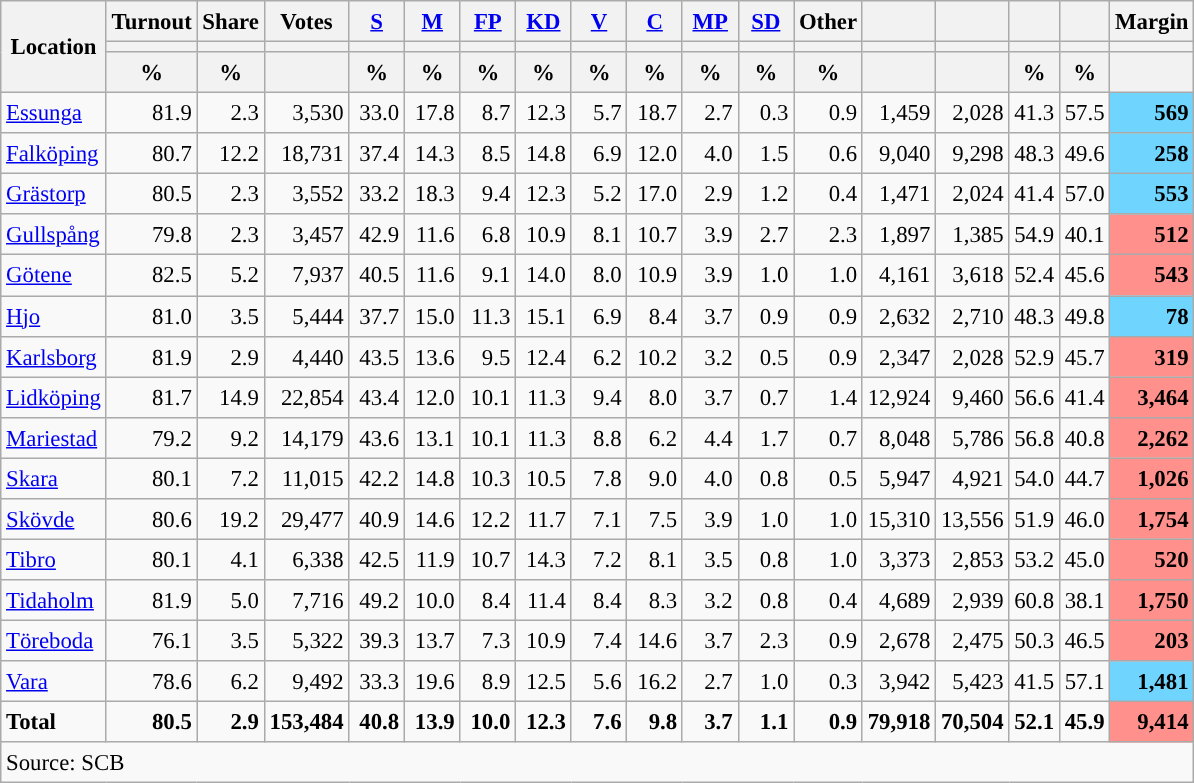<table class="wikitable sortable" style="text-align:right; font-size:95%; line-height:20px;">
<tr>
<th rowspan="3">Location</th>
<th>Turnout</th>
<th>Share</th>
<th>Votes</th>
<th width="30px" class="unsortable"><a href='#'>S</a></th>
<th width="30px" class="unsortable"><a href='#'>M</a></th>
<th width="30px" class="unsortable"><a href='#'>FP</a></th>
<th width="30px" class="unsortable"><a href='#'>KD</a></th>
<th width="30px" class="unsortable"><a href='#'>V</a></th>
<th width="30px" class="unsortable"><a href='#'>C</a></th>
<th width="30px" class="unsortable"><a href='#'>MP</a></th>
<th width="30px" class="unsortable"><a href='#'>SD</a></th>
<th width="30px" class="unsortable">Other</th>
<th></th>
<th></th>
<th></th>
<th></th>
<th>Margin</th>
</tr>
<tr>
<th></th>
<th></th>
<th></th>
<th style="background:"></th>
<th style="background:"></th>
<th style="background:"></th>
<th style="background:"></th>
<th style="background:"></th>
<th style="background:"></th>
<th style="background:"></th>
<th style="background:"></th>
<th style="background:"></th>
<th style="background:"></th>
<th style="background:"></th>
<th style="background:"></th>
<th style="background:"></th>
<th></th>
</tr>
<tr>
<th data-sort-type="number">%</th>
<th data-sort-type="number">%</th>
<th></th>
<th data-sort-type="number">%</th>
<th data-sort-type="number">%</th>
<th data-sort-type="number">%</th>
<th data-sort-type="number">%</th>
<th data-sort-type="number">%</th>
<th data-sort-type="number">%</th>
<th data-sort-type="number">%</th>
<th data-sort-type="number">%</th>
<th data-sort-type="number">%</th>
<th data-sort-type="number"></th>
<th data-sort-type="number"></th>
<th data-sort-type="number">%</th>
<th data-sort-type="number">%</th>
<th data-sort-type="number"></th>
</tr>
<tr>
<td align=left><a href='#'>Essunga</a></td>
<td>81.9</td>
<td>2.3</td>
<td>3,530</td>
<td>33.0</td>
<td>17.8</td>
<td>8.7</td>
<td>12.3</td>
<td>5.7</td>
<td>18.7</td>
<td>2.7</td>
<td>0.3</td>
<td>0.9</td>
<td>1,459</td>
<td>2,028</td>
<td>41.3</td>
<td>57.5</td>
<td bgcolor=#6fd5fe><strong>569</strong></td>
</tr>
<tr>
<td align=left><a href='#'>Falköping</a></td>
<td>80.7</td>
<td>12.2</td>
<td>18,731</td>
<td>37.4</td>
<td>14.3</td>
<td>8.5</td>
<td>14.8</td>
<td>6.9</td>
<td>12.0</td>
<td>4.0</td>
<td>1.5</td>
<td>0.6</td>
<td>9,040</td>
<td>9,298</td>
<td>48.3</td>
<td>49.6</td>
<td bgcolor=#6fd5fe><strong>258</strong></td>
</tr>
<tr>
<td align=left><a href='#'>Grästorp</a></td>
<td>80.5</td>
<td>2.3</td>
<td>3,552</td>
<td>33.2</td>
<td>18.3</td>
<td>9.4</td>
<td>12.3</td>
<td>5.2</td>
<td>17.0</td>
<td>2.9</td>
<td>1.2</td>
<td>0.4</td>
<td>1,471</td>
<td>2,024</td>
<td>41.4</td>
<td>57.0</td>
<td bgcolor=#6fd5fe><strong>553</strong></td>
</tr>
<tr>
<td align=left><a href='#'>Gullspång</a></td>
<td>79.8</td>
<td>2.3</td>
<td>3,457</td>
<td>42.9</td>
<td>11.6</td>
<td>6.8</td>
<td>10.9</td>
<td>8.1</td>
<td>10.7</td>
<td>3.9</td>
<td>2.7</td>
<td>2.3</td>
<td>1,897</td>
<td>1,385</td>
<td>54.9</td>
<td>40.1</td>
<td bgcolor=#ff908c><strong>512</strong></td>
</tr>
<tr>
<td align=left><a href='#'>Götene</a></td>
<td>82.5</td>
<td>5.2</td>
<td>7,937</td>
<td>40.5</td>
<td>11.6</td>
<td>9.1</td>
<td>14.0</td>
<td>8.0</td>
<td>10.9</td>
<td>3.9</td>
<td>1.0</td>
<td>1.0</td>
<td>4,161</td>
<td>3,618</td>
<td>52.4</td>
<td>45.6</td>
<td bgcolor=#ff908c><strong>543</strong></td>
</tr>
<tr>
<td align=left><a href='#'>Hjo</a></td>
<td>81.0</td>
<td>3.5</td>
<td>5,444</td>
<td>37.7</td>
<td>15.0</td>
<td>11.3</td>
<td>15.1</td>
<td>6.9</td>
<td>8.4</td>
<td>3.7</td>
<td>0.9</td>
<td>0.9</td>
<td>2,632</td>
<td>2,710</td>
<td>48.3</td>
<td>49.8</td>
<td bgcolor=#6fd5fe><strong>78</strong></td>
</tr>
<tr>
<td align=left><a href='#'>Karlsborg</a></td>
<td>81.9</td>
<td>2.9</td>
<td>4,440</td>
<td>43.5</td>
<td>13.6</td>
<td>9.5</td>
<td>12.4</td>
<td>6.2</td>
<td>10.2</td>
<td>3.2</td>
<td>0.5</td>
<td>0.9</td>
<td>2,347</td>
<td>2,028</td>
<td>52.9</td>
<td>45.7</td>
<td bgcolor=#ff908c><strong>319</strong></td>
</tr>
<tr>
<td align=left><a href='#'>Lidköping</a></td>
<td>81.7</td>
<td>14.9</td>
<td>22,854</td>
<td>43.4</td>
<td>12.0</td>
<td>10.1</td>
<td>11.3</td>
<td>9.4</td>
<td>8.0</td>
<td>3.7</td>
<td>0.7</td>
<td>1.4</td>
<td>12,924</td>
<td>9,460</td>
<td>56.6</td>
<td>41.4</td>
<td bgcolor=#ff908c><strong>3,464</strong></td>
</tr>
<tr>
<td align=left><a href='#'>Mariestad</a></td>
<td>79.2</td>
<td>9.2</td>
<td>14,179</td>
<td>43.6</td>
<td>13.1</td>
<td>10.1</td>
<td>11.3</td>
<td>8.8</td>
<td>6.2</td>
<td>4.4</td>
<td>1.7</td>
<td>0.7</td>
<td>8,048</td>
<td>5,786</td>
<td>56.8</td>
<td>40.8</td>
<td bgcolor=#ff908c><strong>2,262</strong></td>
</tr>
<tr>
<td align=left><a href='#'>Skara</a></td>
<td>80.1</td>
<td>7.2</td>
<td>11,015</td>
<td>42.2</td>
<td>14.8</td>
<td>10.3</td>
<td>10.5</td>
<td>7.8</td>
<td>9.0</td>
<td>4.0</td>
<td>0.8</td>
<td>0.5</td>
<td>5,947</td>
<td>4,921</td>
<td>54.0</td>
<td>44.7</td>
<td bgcolor=#ff908c><strong>1,026</strong></td>
</tr>
<tr>
<td align=left><a href='#'>Skövde</a></td>
<td>80.6</td>
<td>19.2</td>
<td>29,477</td>
<td>40.9</td>
<td>14.6</td>
<td>12.2</td>
<td>11.7</td>
<td>7.1</td>
<td>7.5</td>
<td>3.9</td>
<td>1.0</td>
<td>1.0</td>
<td>15,310</td>
<td>13,556</td>
<td>51.9</td>
<td>46.0</td>
<td bgcolor=#ff908c><strong>1,754</strong></td>
</tr>
<tr>
<td align=left><a href='#'>Tibro</a></td>
<td>80.1</td>
<td>4.1</td>
<td>6,338</td>
<td>42.5</td>
<td>11.9</td>
<td>10.7</td>
<td>14.3</td>
<td>7.2</td>
<td>8.1</td>
<td>3.5</td>
<td>0.8</td>
<td>1.0</td>
<td>3,373</td>
<td>2,853</td>
<td>53.2</td>
<td>45.0</td>
<td bgcolor=#ff908c><strong>520</strong></td>
</tr>
<tr>
<td align=left><a href='#'>Tidaholm</a></td>
<td>81.9</td>
<td>5.0</td>
<td>7,716</td>
<td>49.2</td>
<td>10.0</td>
<td>8.4</td>
<td>11.4</td>
<td>8.4</td>
<td>8.3</td>
<td>3.2</td>
<td>0.8</td>
<td>0.4</td>
<td>4,689</td>
<td>2,939</td>
<td>60.8</td>
<td>38.1</td>
<td bgcolor=#ff908c><strong>1,750</strong></td>
</tr>
<tr>
<td align=left><a href='#'>Töreboda</a></td>
<td>76.1</td>
<td>3.5</td>
<td>5,322</td>
<td>39.3</td>
<td>13.7</td>
<td>7.3</td>
<td>10.9</td>
<td>7.4</td>
<td>14.6</td>
<td>3.7</td>
<td>2.3</td>
<td>0.9</td>
<td>2,678</td>
<td>2,475</td>
<td>50.3</td>
<td>46.5</td>
<td bgcolor=#ff908c><strong>203</strong></td>
</tr>
<tr>
<td align=left><a href='#'>Vara</a></td>
<td>78.6</td>
<td>6.2</td>
<td>9,492</td>
<td>33.3</td>
<td>19.6</td>
<td>8.9</td>
<td>12.5</td>
<td>5.6</td>
<td>16.2</td>
<td>2.7</td>
<td>1.0</td>
<td>0.3</td>
<td>3,942</td>
<td>5,423</td>
<td>41.5</td>
<td>57.1</td>
<td bgcolor=#6fd5fe><strong>1,481</strong></td>
</tr>
<tr>
<td align=left><strong>Total</strong></td>
<td><strong>80.5</strong></td>
<td><strong>2.9</strong></td>
<td><strong>153,484</strong></td>
<td><strong>40.8</strong></td>
<td><strong>13.9</strong></td>
<td><strong>10.0</strong></td>
<td><strong>12.3</strong></td>
<td><strong>7.6</strong></td>
<td><strong>9.8</strong></td>
<td><strong>3.7</strong></td>
<td><strong>1.1</strong></td>
<td><strong>0.9</strong></td>
<td><strong>79,918</strong></td>
<td><strong>70,504</strong></td>
<td><strong>52.1</strong></td>
<td><strong>45.9</strong></td>
<td bgcolor=#ff908c><strong>9,414</strong></td>
</tr>
<tr>
<td align=left colspan=18>Source: SCB </td>
</tr>
</table>
